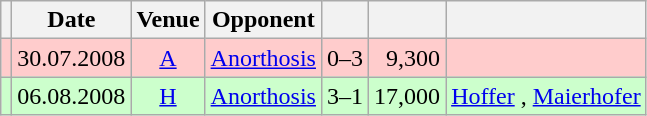<table class="wikitable" Style="text-align: center">
<tr>
<th></th>
<th>Date</th>
<th>Venue</th>
<th>Opponent</th>
<th></th>
<th></th>
<th></th>
</tr>
<tr style="background:#fcc">
<td></td>
<td>30.07.2008</td>
<td><a href='#'>A</a></td>
<td align="left"><a href='#'>Anorthosis</a> </td>
<td>0–3</td>
<td align="right">9,300</td>
<td align="left"></td>
</tr>
<tr style="background:#cfc">
<td></td>
<td>06.08.2008</td>
<td><a href='#'>H</a></td>
<td align="left"><a href='#'>Anorthosis</a> </td>
<td>3–1</td>
<td align="right">17,000</td>
<td align="left"><a href='#'>Hoffer</a> , <a href='#'>Maierhofer</a>  </td>
</tr>
</table>
